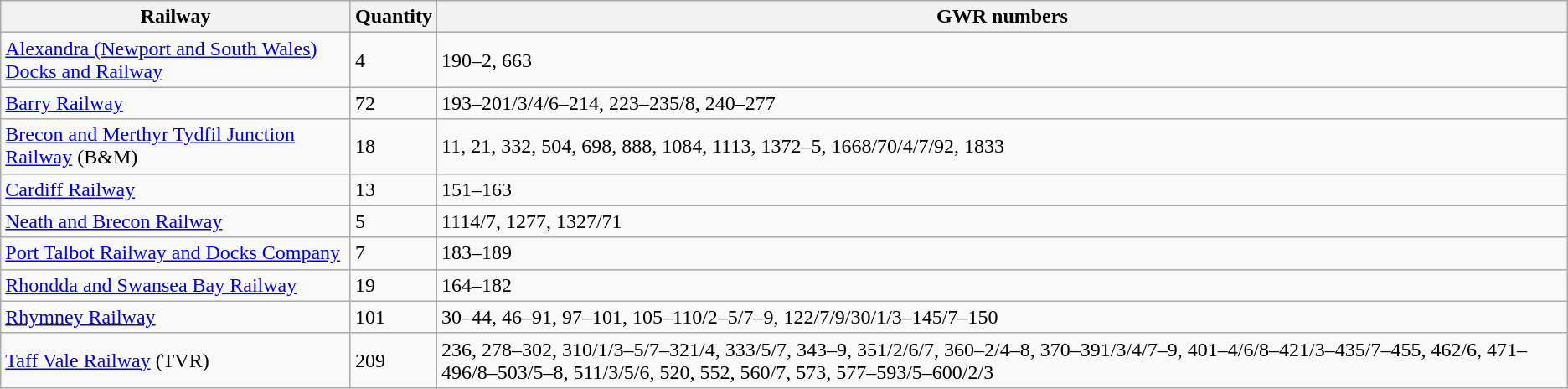<table class="wikitable sortable">
<tr>
<th>Railway</th>
<th>Quantity</th>
<th>GWR numbers</th>
</tr>
<tr>
<td><a href='#'>Alexandra (Newport and South Wales) Docks and Railway</a></td>
<td>4</td>
<td data-sort-value="190">190–2, 663</td>
</tr>
<tr>
<td><a href='#'>Barry Railway</a></td>
<td>72</td>
<td data-sort-value="193">193–201/3/4/6–214, 223–235/8, 240–277</td>
</tr>
<tr>
<td><a href='#'>Brecon and Merthyr Tydfil Junction Railway</a> (B&M)</td>
<td>18</td>
<td data-sort-value="504">11, 21, 332, 504, 698, 888, 1084, 1113, 1372–5, 1668/70/4/7/92, 1833</td>
</tr>
<tr>
<td><a href='#'>Cardiff Railway</a></td>
<td>13</td>
<td data-sort-value="151">151–163</td>
</tr>
<tr>
<td><a href='#'>Neath and Brecon Railway</a></td>
<td>5</td>
<td data-sort-value="1114">1114/7, 1277, 1327/71</td>
</tr>
<tr>
<td><a href='#'>Port Talbot Railway and Docks Company</a></td>
<td>7</td>
<td data-sort-value="183">183–189</td>
</tr>
<tr>
<td><a href='#'>Rhondda and Swansea Bay Railway</a></td>
<td>19</td>
<td data-sort-value="164">164–182</td>
</tr>
<tr>
<td><a href='#'>Rhymney Railway</a></td>
<td>101</td>
<td data-sort-value="30">30–44, 46–91, 97–101, 105–110/2–5/7–9, 122/7/9/30/1/3–145/7–150</td>
</tr>
<tr>
<td><a href='#'>Taff Vale Railway</a> (TVR)</td>
<td>209</td>
<td data-sort-value="278">236, 278–302, 310/1/3–5/7–321/4, 333/5/7, 343–9, 351/2/6/7, 360–2/4–8, 370–391/3/4/7–9, 401–4/6/8–421/3–435/7–455, 462/6, 471–496/8–503/5–8, 511/3/5/6, 520, 552, 560/7, 573, 577–593/5–600/2/3</td>
</tr>
</table>
